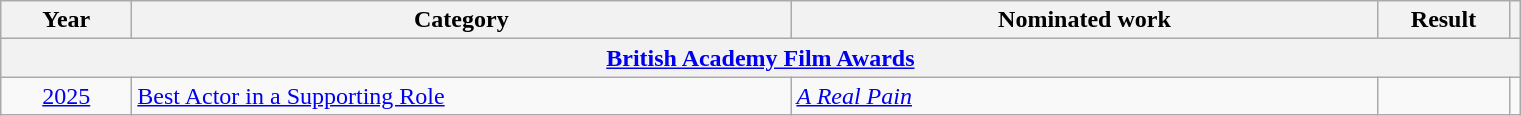<table class=wikitable>
<tr>
<th scope="col" style="width:5em;">Year</th>
<th scope="col" style="width:27em;">Category</th>
<th scope="col" style="width:24em;">Nominated work</th>
<th scope="col" style="width:5em;">Result</th>
<th></th>
</tr>
<tr>
<th colspan="5"><a href='#'>British Academy Film Awards</a></th>
</tr>
<tr>
<td style="text-align:center;"><a href='#'>2025</a></td>
<td><a href='#'>Best Actor in a Supporting Role</a></td>
<td><em><a href='#'>A Real Pain</a></em></td>
<td></td>
<td align="center"></td>
</tr>
</table>
